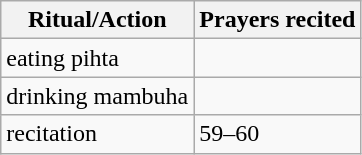<table class="wikitable">
<tr>
<th>Ritual/Action</th>
<th>Prayers recited</th>
</tr>
<tr>
<td>eating pihta</td>
<td></td>
</tr>
<tr>
<td>drinking mambuha</td>
<td></td>
</tr>
<tr>
<td>recitation</td>
<td>59–60</td>
</tr>
</table>
